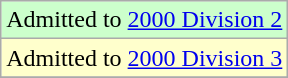<table class="wikitable">
<tr width=10px bgcolor="#ccffcc">
<td>Admitted to <a href='#'>2000 Division 2</a></td>
</tr>
<tr width=10px bgcolor="#ffffcc">
<td>Admitted to <a href='#'>2000 Division 3</a></td>
</tr>
<tr>
</tr>
</table>
